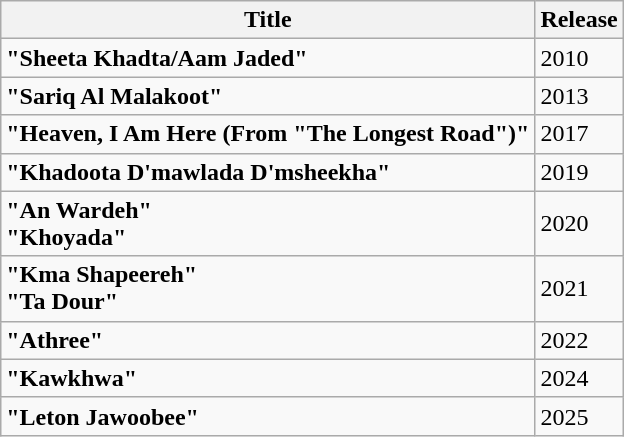<table class="wikitable"|width=100%>
<tr>
<th>Title</th>
<th>Release</th>
</tr>
<tr>
<td><strong>"Sheeta Khadta/Aam Jaded"</strong><br></td>
<td>2010 </td>
</tr>
<tr>
<td><strong>"Sariq Al Malakoot"</strong><br></td>
<td>2013</td>
</tr>
<tr>
<td><strong>"Heaven, I Am Here (From "The Longest Road")"</strong></td>
<td>2017</td>
</tr>
<tr>
<td><strong>"Khadoota D'mawlada D'msheekha"</strong></td>
<td>2019</td>
</tr>
<tr>
<td><strong>"An Wardeh"</strong><br><strong>"Khoyada"</strong></td>
<td>2020</td>
</tr>
<tr>
<td><strong>"Kma Shapeereh"</strong><br><strong>"Ta Dour"</strong></td>
<td>2021 </td>
</tr>
<tr>
<td><strong>"Athree"</strong></td>
<td>2022</td>
</tr>
<tr>
<td><strong>"Kawkhwa"</strong></td>
<td>2024</td>
</tr>
<tr>
<td><strong>"Leton Jawoobee"</strong></td>
<td>2025</td>
</tr>
</table>
